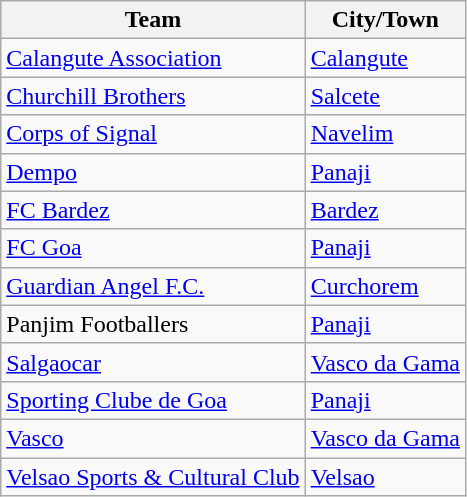<table class="wikitable sortable">
<tr>
<th>Team</th>
<th>City/Town</th>
</tr>
<tr>
<td><a href='#'>Calangute Association</a></td>
<td><a href='#'>Calangute</a></td>
</tr>
<tr>
<td><a href='#'>Churchill Brothers</a></td>
<td><a href='#'>Salcete</a></td>
</tr>
<tr>
<td><a href='#'>Corps of Signal</a></td>
<td><a href='#'>Navelim</a></td>
</tr>
<tr>
<td><a href='#'>Dempo</a></td>
<td><a href='#'>Panaji</a></td>
</tr>
<tr>
<td><a href='#'>FC Bardez</a></td>
<td><a href='#'>Bardez</a></td>
</tr>
<tr>
<td><a href='#'>FC Goa</a></td>
<td><a href='#'>Panaji</a></td>
</tr>
<tr>
<td><a href='#'>Guardian Angel F.C.</a></td>
<td><a href='#'>Curchorem</a></td>
</tr>
<tr>
<td>Panjim Footballers</td>
<td><a href='#'>Panaji</a></td>
</tr>
<tr>
<td><a href='#'>Salgaocar</a></td>
<td><a href='#'>Vasco da Gama</a></td>
</tr>
<tr>
<td><a href='#'>Sporting Clube de Goa</a></td>
<td><a href='#'>Panaji</a></td>
</tr>
<tr>
<td><a href='#'>Vasco</a></td>
<td><a href='#'>Vasco da Gama</a></td>
</tr>
<tr>
<td><a href='#'>Velsao Sports & Cultural Club</a></td>
<td><a href='#'>Velsao</a></td>
</tr>
</table>
